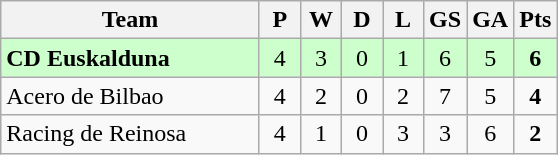<table class=wikitable style="text-align: center;">
<tr>
<th width=165>Team</th>
<th width=20>P</th>
<th width=20>W</th>
<th width=20>D</th>
<th width=20>L</th>
<th width=20>GS</th>
<th width=20>GA</th>
<th width=20>Pts</th>
</tr>
<tr bgcolor="#CCFFCC">
<td align=left><strong>CD Euskalduna</strong></td>
<td>4</td>
<td>3</td>
<td>0</td>
<td>1</td>
<td>6</td>
<td>5</td>
<td><strong>6</strong></td>
</tr>
<tr>
<td align=left>Acero de Bilbao</td>
<td>4</td>
<td>2</td>
<td>0</td>
<td>2</td>
<td>7</td>
<td>5</td>
<td><strong>4</strong></td>
</tr>
<tr>
<td align=left>Racing de Reinosa</td>
<td>4</td>
<td>1</td>
<td>0</td>
<td>3</td>
<td>3</td>
<td>6</td>
<td><strong>2</strong></td>
</tr>
</table>
